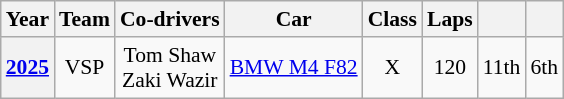<table class="wikitable" style="font-size: 90%;">
<tr>
<th>Year</th>
<th>Team</th>
<th>Co-drivers</th>
<th>Car</th>
<th>Class</th>
<th>Laps</th>
<th></th>
<th></th>
</tr>
<tr style="text-align:center;">
<th><a href='#'>2025</a></th>
<td> VSP</td>
<td> Tom Shaw<br> Zaki Wazir</td>
<td><a href='#'>BMW M4 F82</a></td>
<td>X</td>
<td>120</td>
<td>11th</td>
<td>6th</td>
</tr>
</table>
